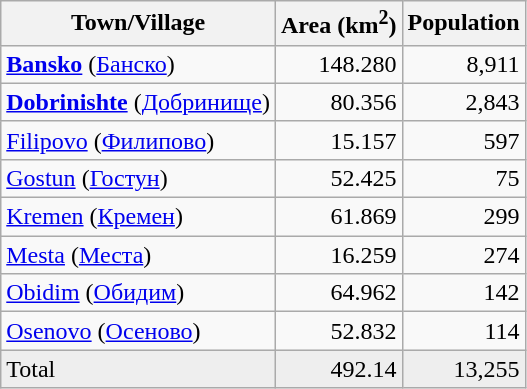<table class="wikitable sortable">
<tr>
<th>Town/Village</th>
<th>Area (km<sup>2</sup>)</th>
<th>Population</th>
</tr>
<tr>
<td><strong><a href='#'>Bansko</a></strong> (<a href='#'>Банско</a>)</td>
<td align="right">148.280</td>
<td align="right">8,911</td>
</tr>
<tr>
<td><strong><a href='#'>Dobrinishte</a></strong> (<a href='#'>Добринище</a>)</td>
<td align="right">80.356</td>
<td align="right">2,843</td>
</tr>
<tr>
<td><a href='#'>Filipovo</a> (<a href='#'>Филипово</a>)</td>
<td align="right">15.157</td>
<td align="right">597</td>
</tr>
<tr>
<td><a href='#'>Gostun</a> (<a href='#'>Гостун</a>)</td>
<td align="right">52.425</td>
<td align="right">75</td>
</tr>
<tr>
<td><a href='#'>Kremen</a> (<a href='#'>Кремен</a>)</td>
<td align="right">61.869</td>
<td align="right">299</td>
</tr>
<tr>
<td><a href='#'>Mesta</a> (<a href='#'>Места</a>)</td>
<td align="right">16.259</td>
<td align="right">274</td>
</tr>
<tr>
<td><a href='#'>Obidim</a>  (<a href='#'>Обидим</a>)</td>
<td align="right">64.962</td>
<td align="right">142</td>
</tr>
<tr>
<td><a href='#'>Osenovo</a> (<a href='#'>Осеново</a>)</td>
<td align="right">52.832</td>
<td align="right">114</td>
</tr>
<tr style="background:#EEEEEE;">
<td>Total</td>
<td align="right">492.14</td>
<td align="right">13,255</td>
</tr>
</table>
